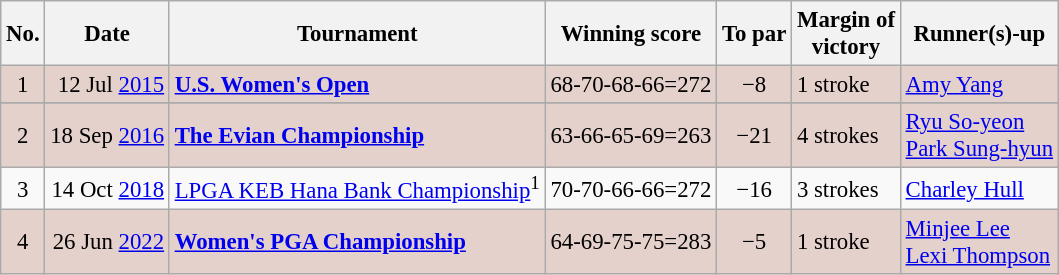<table class="wikitable" style="font-size:95%;">
<tr>
<th>No.</th>
<th>Date</th>
<th>Tournament</th>
<th>Winning score</th>
<th>To par</th>
<th>Margin of<br>victory</th>
<th>Runner(s)-up</th>
</tr>
<tr style="background:#e5d1cb;">
<td align=center>1</td>
<td align=right>12 Jul <a href='#'>2015</a></td>
<td><strong><a href='#'>U.S. Women's Open</a></strong></td>
<td align=right>68-70-68-66=272</td>
<td align=center>−8</td>
<td>1 stroke</td>
<td> <a href='#'>Amy Yang</a></td>
</tr>
<tr>
</tr>
<tr style="background:#e5d1cb;">
<td align=center>2</td>
<td align=right>18 Sep <a href='#'>2016</a></td>
<td><strong><a href='#'>The Evian Championship</a></strong></td>
<td align=right>63-66-65-69=263</td>
<td align=center>−21</td>
<td>4 strokes</td>
<td> <a href='#'>Ryu So-yeon</a><br> <a href='#'>Park Sung-hyun</a></td>
</tr>
<tr>
<td align=center>3</td>
<td align=right>14 Oct <a href='#'>2018</a></td>
<td><a href='#'>LPGA KEB Hana Bank Championship</a><sup>1</sup></td>
<td align=right>70-70-66-66=272</td>
<td align=center>−16</td>
<td>3 strokes</td>
<td> <a href='#'>Charley Hull</a></td>
</tr>
<tr style="background:#e5d1cb;">
<td align=center>4</td>
<td align=right>26 Jun <a href='#'>2022</a></td>
<td><strong><a href='#'>Women's PGA Championship</a></strong></td>
<td align=right>64-69-75-75=283</td>
<td align=center>−5</td>
<td>1 stroke</td>
<td> <a href='#'>Minjee Lee</a><br> <a href='#'>Lexi Thompson</a></td>
</tr>
</table>
